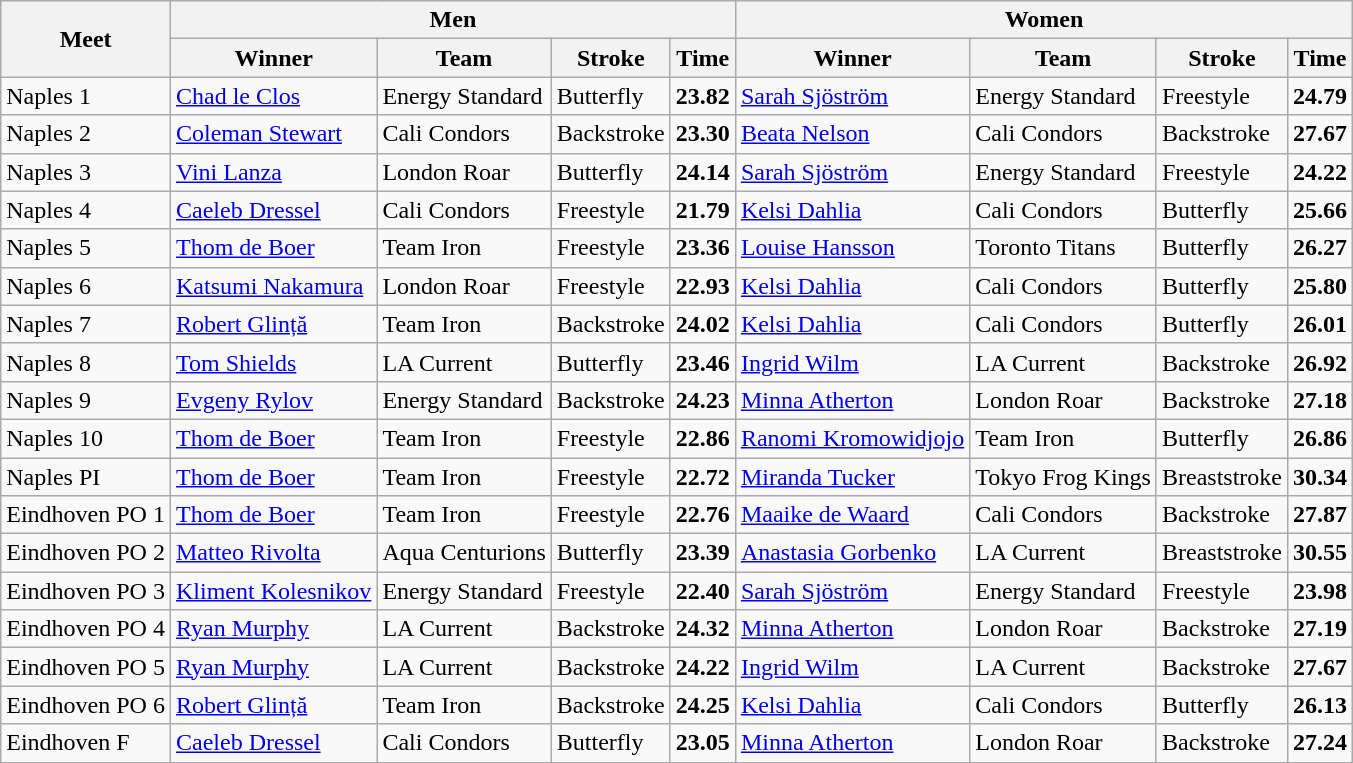<table class="wikitable">
<tr>
<th rowspan="2">Meet</th>
<th colspan="4">Men</th>
<th colspan="4">Women</th>
</tr>
<tr>
<th>Winner</th>
<th>Team</th>
<th>Stroke</th>
<th>Time</th>
<th>Winner</th>
<th>Team</th>
<th>Stroke</th>
<th>Time</th>
</tr>
<tr>
<td>Naples 1</td>
<td> <a href='#'>Chad le Clos</a></td>
<td> Energy Standard</td>
<td>Butterfly</td>
<td><strong>23.82 </strong></td>
<td> <a href='#'>Sarah Sjöström</a></td>
<td> Energy Standard</td>
<td>Freestyle</td>
<td><strong> 24.79 </strong></td>
</tr>
<tr>
<td>Naples 2</td>
<td> <a href='#'>Coleman Stewart</a></td>
<td> Cali Condors</td>
<td>Backstroke</td>
<td><strong>23.30 </strong></td>
<td> <a href='#'>Beata Nelson</a></td>
<td> Cali Condors</td>
<td>Backstroke</td>
<td><strong> 27.67 </strong></td>
</tr>
<tr>
<td>Naples 3</td>
<td> <a href='#'>Vini Lanza</a></td>
<td> London Roar</td>
<td>Butterfly</td>
<td><strong>24.14 </strong></td>
<td> <a href='#'>Sarah Sjöström</a></td>
<td> Energy Standard</td>
<td>Freestyle</td>
<td><strong> 24.22 </strong></td>
</tr>
<tr>
<td>Naples 4</td>
<td> <a href='#'>Caeleb Dressel</a></td>
<td> Cali Condors</td>
<td>Freestyle</td>
<td><strong>21.79 </strong></td>
<td> <a href='#'>Kelsi Dahlia</a></td>
<td> Cali Condors</td>
<td>Butterfly</td>
<td><strong> 25.66 </strong></td>
</tr>
<tr>
<td>Naples 5</td>
<td> <a href='#'>Thom de Boer</a></td>
<td> Team Iron</td>
<td>Freestyle</td>
<td><strong>23.36 </strong></td>
<td> <a href='#'>Louise Hansson</a></td>
<td> Toronto Titans</td>
<td>Butterfly</td>
<td><strong> 26.27 </strong></td>
</tr>
<tr>
<td>Naples 6</td>
<td> <a href='#'>Katsumi Nakamura</a></td>
<td> London Roar</td>
<td>Freestyle</td>
<td><strong>22.93 </strong></td>
<td> <a href='#'>Kelsi Dahlia</a></td>
<td> Cali Condors</td>
<td>Butterfly</td>
<td><strong> 25.80 </strong></td>
</tr>
<tr>
<td>Naples 7</td>
<td> <a href='#'>Robert Glință</a></td>
<td> Team Iron</td>
<td>Backstroke</td>
<td><strong>24.02 </strong></td>
<td> <a href='#'>Kelsi Dahlia</a></td>
<td> Cali Condors</td>
<td>Butterfly</td>
<td><strong> 26.01 </strong></td>
</tr>
<tr>
<td>Naples 8</td>
<td> <a href='#'>Tom Shields</a></td>
<td> LA Current</td>
<td>Butterfly</td>
<td><strong>23.46 </strong></td>
<td> <a href='#'>Ingrid Wilm</a></td>
<td> LA Current</td>
<td>Backstroke</td>
<td><strong> 26.92 </strong></td>
</tr>
<tr>
<td>Naples 9</td>
<td> <a href='#'>Evgeny Rylov</a></td>
<td> Energy Standard</td>
<td>Backstroke</td>
<td><strong>24.23 </strong></td>
<td> <a href='#'>Minna Atherton</a></td>
<td> London Roar</td>
<td>Backstroke</td>
<td><strong> 27.18 </strong></td>
</tr>
<tr>
<td>Naples 10</td>
<td> <a href='#'>Thom de Boer</a></td>
<td> Team Iron</td>
<td>Freestyle</td>
<td><strong>22.86 </strong></td>
<td> <a href='#'>Ranomi Kromowidjojo</a></td>
<td> Team Iron</td>
<td>Butterfly</td>
<td><strong> 26.86 </strong></td>
</tr>
<tr>
<td>Naples PI</td>
<td> <a href='#'>Thom de Boer</a></td>
<td> Team Iron</td>
<td>Freestyle</td>
<td><strong>22.72 </strong></td>
<td> <a href='#'>Miranda Tucker</a></td>
<td> Tokyo Frog Kings</td>
<td>Breaststroke</td>
<td><strong> 30.34 </strong></td>
</tr>
<tr>
<td>Eindhoven PO 1</td>
<td> <a href='#'>Thom de Boer</a></td>
<td> Team Iron</td>
<td>Freestyle</td>
<td><strong>22.76 </strong></td>
<td> <a href='#'>Maaike de Waard</a></td>
<td> Cali Condors</td>
<td>Backstroke</td>
<td><strong> 27.87 </strong></td>
</tr>
<tr>
<td>Eindhoven PO 2</td>
<td> <a href='#'>Matteo Rivolta</a></td>
<td> Aqua Centurions</td>
<td>Butterfly</td>
<td><strong>23.39 </strong></td>
<td> <a href='#'>Anastasia Gorbenko</a></td>
<td> LA Current</td>
<td>Breaststroke</td>
<td><strong> 30.55 </strong></td>
</tr>
<tr>
<td>Eindhoven PO 3</td>
<td> <a href='#'>Kliment Kolesnikov</a></td>
<td> Energy Standard</td>
<td>Freestyle</td>
<td><strong>22.40 </strong></td>
<td> <a href='#'>Sarah Sjöström</a></td>
<td> Energy Standard</td>
<td>Freestyle</td>
<td><strong> 23.98 </strong></td>
</tr>
<tr>
<td>Eindhoven PO 4</td>
<td> <a href='#'>Ryan Murphy</a></td>
<td> LA Current</td>
<td>Backstroke</td>
<td><strong>24.32 </strong></td>
<td> <a href='#'>Minna Atherton</a></td>
<td> London Roar</td>
<td>Backstroke</td>
<td><strong> 27.19 </strong></td>
</tr>
<tr>
<td>Eindhoven PO 5</td>
<td> <a href='#'>Ryan Murphy</a></td>
<td> LA Current</td>
<td>Backstroke</td>
<td><strong>24.22 </strong></td>
<td> <a href='#'>Ingrid Wilm</a></td>
<td> LA Current</td>
<td>Backstroke</td>
<td><strong> 27.67 </strong></td>
</tr>
<tr>
<td>Eindhoven PO 6</td>
<td> <a href='#'>Robert Glință</a></td>
<td> Team Iron</td>
<td>Backstroke</td>
<td><strong>24.25 </strong></td>
<td> <a href='#'>Kelsi Dahlia</a></td>
<td> Cali Condors</td>
<td>Butterfly</td>
<td><strong> 26.13 </strong></td>
</tr>
<tr>
<td>Eindhoven F</td>
<td> <a href='#'>Caeleb Dressel</a></td>
<td> Cali Condors</td>
<td>Butterfly</td>
<td><strong>23.05 </strong></td>
<td> <a href='#'>Minna Atherton</a></td>
<td> London Roar</td>
<td>Backstroke</td>
<td><strong> 27.24 </strong></td>
</tr>
</table>
